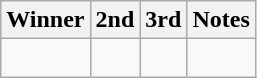<table class="wikitable">
<tr>
<th>Winner</th>
<th>2nd</th>
<th>3rd</th>
<th>Notes</th>
</tr>
<tr>
<td></td>
<td></td>
<td></td>
<td><br></td>
</tr>
</table>
